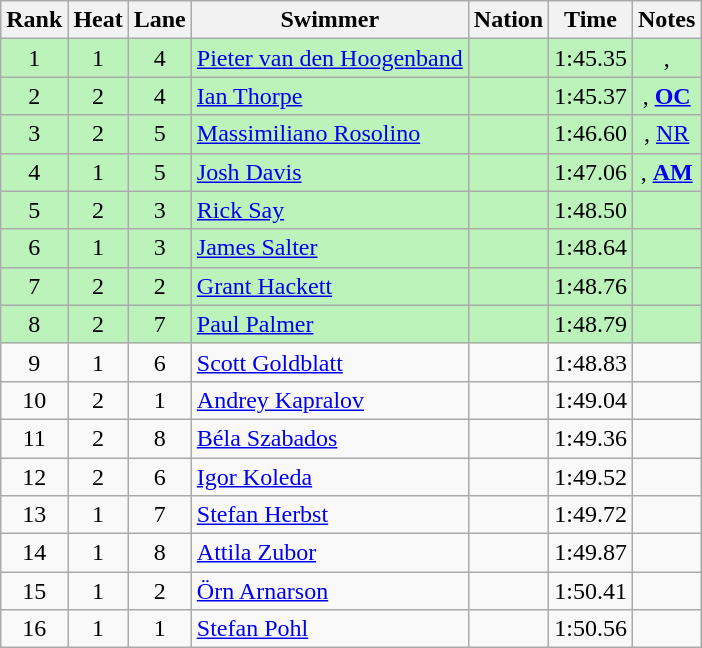<table class="wikitable sortable" style="text-align:center">
<tr>
<th>Rank</th>
<th>Heat</th>
<th>Lane</th>
<th>Swimmer</th>
<th>Nation</th>
<th>Time</th>
<th>Notes</th>
</tr>
<tr bgcolor=#bbf3bb>
<td>1</td>
<td>1</td>
<td>4</td>
<td align=left><a href='#'>Pieter van den Hoogenband</a></td>
<td align=left></td>
<td>1:45.35</td>
<td>, </td>
</tr>
<tr bgcolor=#bbf3bb>
<td>2</td>
<td>2</td>
<td>4</td>
<td align=left><a href='#'>Ian Thorpe</a></td>
<td align=left></td>
<td>1:45.37</td>
<td>, <strong><a href='#'>OC</a></strong></td>
</tr>
<tr bgcolor=#bbf3bb>
<td>3</td>
<td>2</td>
<td>5</td>
<td align=left><a href='#'>Massimiliano Rosolino</a></td>
<td align=left></td>
<td>1:46.60</td>
<td>, <a href='#'>NR</a></td>
</tr>
<tr bgcolor=#bbf3bb>
<td>4</td>
<td>1</td>
<td>5</td>
<td align=left><a href='#'>Josh Davis</a></td>
<td align=left></td>
<td>1:47.06</td>
<td>, <strong><a href='#'>AM</a></strong></td>
</tr>
<tr bgcolor=#bbf3bb>
<td>5</td>
<td>2</td>
<td>3</td>
<td align=left><a href='#'>Rick Say</a></td>
<td align=left></td>
<td>1:48.50</td>
<td></td>
</tr>
<tr bgcolor=#bbf3bb>
<td>6</td>
<td>1</td>
<td>3</td>
<td align=left><a href='#'>James Salter</a></td>
<td align=left></td>
<td>1:48.64</td>
<td></td>
</tr>
<tr bgcolor=#bbf3bb>
<td>7</td>
<td>2</td>
<td>2</td>
<td align=left><a href='#'>Grant Hackett</a></td>
<td align=left></td>
<td>1:48.76</td>
<td></td>
</tr>
<tr bgcolor=#bbf3bb>
<td>8</td>
<td>2</td>
<td>7</td>
<td align=left><a href='#'>Paul Palmer</a></td>
<td align=left></td>
<td>1:48.79</td>
<td></td>
</tr>
<tr>
<td>9</td>
<td>1</td>
<td>6</td>
<td align=left><a href='#'>Scott Goldblatt</a></td>
<td align=left></td>
<td>1:48.83</td>
<td></td>
</tr>
<tr>
<td>10</td>
<td>2</td>
<td>1</td>
<td align=left><a href='#'>Andrey Kapralov</a></td>
<td align=left></td>
<td>1:49.04</td>
<td></td>
</tr>
<tr>
<td>11</td>
<td>2</td>
<td>8</td>
<td align=left><a href='#'>Béla Szabados</a></td>
<td align=left></td>
<td>1:49.36</td>
<td></td>
</tr>
<tr>
<td>12</td>
<td>2</td>
<td>6</td>
<td align=left><a href='#'>Igor Koleda</a></td>
<td align=left></td>
<td>1:49.52</td>
<td></td>
</tr>
<tr>
<td>13</td>
<td>1</td>
<td>7</td>
<td align=left><a href='#'>Stefan Herbst</a></td>
<td align=left></td>
<td>1:49.72</td>
<td></td>
</tr>
<tr>
<td>14</td>
<td>1</td>
<td>8</td>
<td align=left><a href='#'>Attila Zubor</a></td>
<td align=left></td>
<td>1:49.87</td>
<td></td>
</tr>
<tr>
<td>15</td>
<td>1</td>
<td>2</td>
<td align=left><a href='#'>Örn Arnarson</a></td>
<td align=left></td>
<td>1:50.41</td>
<td></td>
</tr>
<tr>
<td>16</td>
<td>1</td>
<td>1</td>
<td align=left><a href='#'>Stefan Pohl</a></td>
<td align=left></td>
<td>1:50.56</td>
<td></td>
</tr>
</table>
